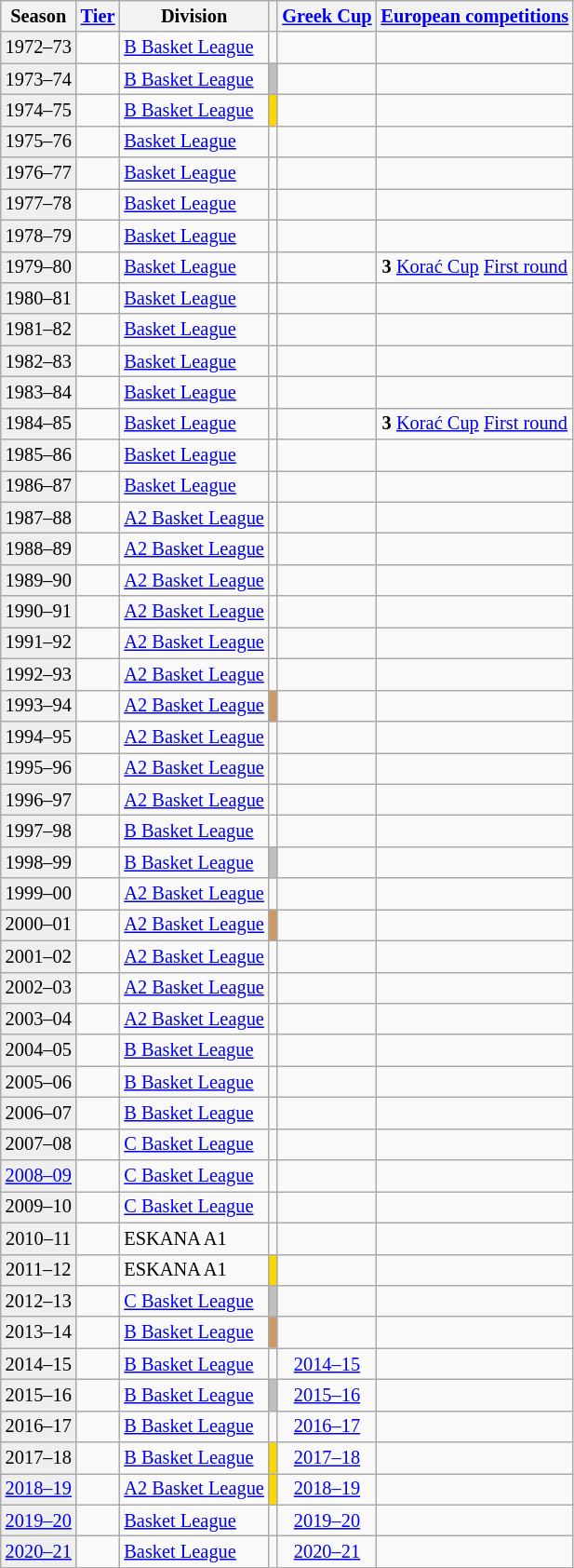<table class="wikitable" style="font-size:85%; text-align:center">
<tr>
<th>Season</th>
<th><a href='#'>Tier</a></th>
<th>Division</th>
<th></th>
<th><a href='#'>Greek Cup</a></th>
<th colspan=3><a href='#'>European competitions</a></th>
</tr>
<tr>
<td bgcolor=#efefef>1972–73</td>
<td></td>
<td align=left><a href='#'>B Basket League</a></td>
<td></td>
<td></td>
<td colspan=3></td>
</tr>
<tr>
<td bgcolor=#efefef>1973–74</td>
<td></td>
<td align=left><a href='#'>B Basket League</a></td>
<td bgcolor=silver></td>
<td></td>
<td colspan=3></td>
</tr>
<tr>
<td bgcolor=#efefef>1974–75</td>
<td></td>
<td align=left><a href='#'>B Basket League</a></td>
<td bgcolor=gold></td>
<td></td>
<td colspan=3></td>
</tr>
<tr>
<td bgcolor=#efefef>1975–76</td>
<td></td>
<td align=left><a href='#'>Basket League</a></td>
<td></td>
<td></td>
<td colspan=3></td>
</tr>
<tr>
<td bgcolor=#efefef>1976–77</td>
<td></td>
<td align=left><a href='#'>Basket League</a></td>
<td></td>
<td></td>
<td colspan=3></td>
</tr>
<tr>
<td bgcolor=#efefef>1977–78</td>
<td></td>
<td align=left><a href='#'>Basket League</a></td>
<td></td>
<td></td>
<td colspan=3></td>
</tr>
<tr>
<td bgcolor=#efefef>1978–79</td>
<td></td>
<td align=left><a href='#'>Basket League</a></td>
<td></td>
<td></td>
<td colspan=3></td>
</tr>
<tr>
<td bgcolor=#efefef>1979–80</td>
<td></td>
<td align=left><a href='#'>Basket League</a></td>
<td></td>
<td></td>
<td colspan=3><strong>3</strong> <a href='#'>Korać Cup</a> <a href='#'>First round</a></td>
</tr>
<tr>
<td bgcolor=#efefef>1980–81</td>
<td></td>
<td align=left><a href='#'>Basket League</a></td>
<td></td>
<td></td>
<td colspan=3></td>
</tr>
<tr>
<td bgcolor=#efefef>1981–82</td>
<td></td>
<td align=left><a href='#'>Basket League</a></td>
<td></td>
<td></td>
<td colspan=3></td>
</tr>
<tr>
<td bgcolor=#efefef>1982–83</td>
<td></td>
<td align=left><a href='#'>Basket League</a></td>
<td></td>
<td></td>
<td colspan=3></td>
</tr>
<tr>
<td bgcolor=#efefef>1983–84</td>
<td></td>
<td align=left><a href='#'>Basket League</a></td>
<td></td>
<td></td>
<td colspan=3></td>
</tr>
<tr>
<td bgcolor=#efefef>1984–85</td>
<td></td>
<td align=left><a href='#'>Basket League</a></td>
<td></td>
<td></td>
<td colspan=3><strong>3</strong> <a href='#'>Korać Cup</a> <a href='#'>First round</a></td>
</tr>
<tr>
<td bgcolor=#efefef>1985–86</td>
<td></td>
<td align=left><a href='#'>Basket League</a></td>
<td></td>
<td></td>
<td colspan=3></td>
</tr>
<tr>
<td bgcolor=#efefef>1986–87</td>
<td></td>
<td align=left><a href='#'>Basket League</a></td>
<td></td>
<td></td>
<td colspan=3></td>
</tr>
<tr>
<td bgcolor=#efefef>1987–88</td>
<td></td>
<td align=left><a href='#'>A2 Basket League</a></td>
<td></td>
<td></td>
<td colspan=3></td>
</tr>
<tr>
<td bgcolor=#efefef>1988–89</td>
<td></td>
<td align=left><a href='#'>A2 Basket League</a></td>
<td></td>
<td></td>
<td colspan=3></td>
</tr>
<tr>
<td bgcolor=#efefef>1989–90</td>
<td></td>
<td align=left><a href='#'>A2 Basket League</a></td>
<td></td>
<td></td>
<td colspan=3></td>
</tr>
<tr>
<td bgcolor=#efefef>1990–91</td>
<td></td>
<td align=left><a href='#'>A2 Basket League</a></td>
<td></td>
<td></td>
<td colspan=3></td>
</tr>
<tr>
<td bgcolor=#efefef>1991–92</td>
<td></td>
<td align=left><a href='#'>A2 Basket League</a></td>
<td></td>
<td></td>
<td colspan=3></td>
</tr>
<tr>
<td bgcolor=#efefef>1992–93</td>
<td></td>
<td align=left><a href='#'>A2 Basket League</a></td>
<td></td>
<td></td>
<td colspan=3></td>
</tr>
<tr>
<td bgcolor=#efefef>1993–94</td>
<td></td>
<td align=left><a href='#'>A2 Basket League</a></td>
<td style="background:#CC9966"></td>
<td></td>
<td colspan=3></td>
</tr>
<tr>
<td bgcolor=#efefef>1994–95</td>
<td></td>
<td align=left><a href='#'>A2 Basket League</a></td>
<td></td>
<td></td>
<td colspan=3></td>
</tr>
<tr>
<td bgcolor=#efefef>1995–96</td>
<td></td>
<td align=left><a href='#'>A2 Basket League</a></td>
<td></td>
<td></td>
<td colspan=3></td>
</tr>
<tr>
<td bgcolor=#efefef>1996–97</td>
<td></td>
<td align=left><a href='#'>A2 Basket League</a></td>
<td></td>
<td></td>
<td colspan=3></td>
</tr>
<tr>
<td bgcolor=#efefef>1997–98</td>
<td></td>
<td align=left><a href='#'>B Basket League</a></td>
<td></td>
<td></td>
<td colspan=3></td>
</tr>
<tr>
<td bgcolor=#efefef>1998–99</td>
<td></td>
<td align=left><a href='#'>B Basket League</a></td>
<td bgcolor=silver></td>
<td></td>
<td colspan=3></td>
</tr>
<tr>
<td bgcolor=#efefef>1999–00</td>
<td></td>
<td align=left><a href='#'>A2 Basket League</a></td>
<td></td>
<td></td>
<td colspan=3></td>
</tr>
<tr>
<td bgcolor=#efefef>2000–01</td>
<td></td>
<td align=left><a href='#'>A2 Basket League</a></td>
<td style="background:#CC9966"></td>
<td></td>
<td colspan=3></td>
</tr>
<tr>
<td bgcolor=#efefef>2001–02</td>
<td></td>
<td align=left><a href='#'>A2 Basket League</a></td>
<td></td>
<td></td>
<td colspan=3></td>
</tr>
<tr>
<td bgcolor=#efefef>2002–03</td>
<td></td>
<td align=left><a href='#'>A2 Basket League</a></td>
<td></td>
<td></td>
<td colspan=3></td>
</tr>
<tr>
<td bgcolor=#efefef>2003–04</td>
<td></td>
<td align=left><a href='#'>A2 Basket League</a></td>
<td></td>
<td></td>
<td colspan=3></td>
</tr>
<tr>
<td bgcolor=#efefef>2004–05</td>
<td></td>
<td align=left><a href='#'>B Basket League</a></td>
<td></td>
<td></td>
<td colspan=3></td>
</tr>
<tr>
<td bgcolor=#efefef>2005–06</td>
<td></td>
<td align=left><a href='#'>B Basket League</a></td>
<td></td>
<td></td>
<td colspan=3></td>
</tr>
<tr>
<td bgcolor=#efefef>2006–07</td>
<td></td>
<td align=left><a href='#'>B Basket League</a></td>
<td></td>
<td></td>
<td colspan=3></td>
</tr>
<tr>
<td bgcolor=#efefef>2007–08</td>
<td></td>
<td align=left><a href='#'>C Basket League</a></td>
<td></td>
<td></td>
<td colspan=3></td>
</tr>
<tr>
<td bgcolor=#efefef><a href='#'>2008–09</a></td>
<td></td>
<td align=left><a href='#'>C Basket League</a></td>
<td></td>
<td></td>
<td colspan=3></td>
</tr>
<tr>
<td bgcolor=#efefef>2009–10</td>
<td></td>
<td align=left><a href='#'>C Basket League</a></td>
<td></td>
<td></td>
<td colspan=3></td>
</tr>
<tr>
<td bgcolor=#efefef>2010–11</td>
<td></td>
<td align=left>ESKANA A1</td>
<td></td>
<td></td>
<td colspan=3></td>
</tr>
<tr>
<td bgcolor=#efefef>2011–12</td>
<td></td>
<td align=left>ESKANA A1</td>
<td bgcolor=gold></td>
<td></td>
<td colspan=3></td>
</tr>
<tr>
<td bgcolor=#efefef>2012–13</td>
<td></td>
<td align=left><a href='#'>C Basket League</a></td>
<td bgcolor=silver></td>
<td></td>
<td colspan=3></td>
</tr>
<tr>
<td bgcolor=#efefef>2013–14</td>
<td></td>
<td align=left><a href='#'>B Basket League</a></td>
<td style="background:#CC9966"></td>
<td></td>
<td colspan=3></td>
</tr>
<tr>
<td bgcolor=#efefef>2014–15</td>
<td></td>
<td align=left><a href='#'>B Basket League</a></td>
<td bgcolor=></td>
<td><a href='#'>2014–15</a></td>
<td colspan=3></td>
</tr>
<tr>
<td bgcolor=#efefef>2015–16</td>
<td></td>
<td align=left><a href='#'>B Basket League</a></td>
<td bgcolor=silver></td>
<td><a href='#'>2015–16</a></td>
<td colspan=3></td>
</tr>
<tr>
<td bgcolor=#efefef>2016–17</td>
<td></td>
<td align=left><a href='#'>B Basket League</a></td>
<td bgcolor=></td>
<td><a href='#'>2016–17</a></td>
<td colspan=3></td>
</tr>
<tr>
<td bgcolor=#efefef>2017–18</td>
<td></td>
<td align=left><a href='#'>B Basket League</a></td>
<td bgcolor=gold></td>
<td><a href='#'>2017–18</a></td>
<td colspan=3></td>
</tr>
<tr>
<td bgcolor=#efefef><a href='#'>2018–19</a></td>
<td></td>
<td align=left><a href='#'>A2 Basket League</a></td>
<td bgcolor=gold></td>
<td><a href='#'>2018–19</a></td>
<td colspan=3></td>
</tr>
<tr>
<td bgcolor=#efefef><a href='#'>2019–20</a></td>
<td></td>
<td align=left><a href='#'>Basket League</a></td>
<td bgcolor=></td>
<td><a href='#'>2019–20</a></td>
<td colspan=3></td>
</tr>
<tr>
<td bgcolor=#efefef><a href='#'>2020–21</a></td>
<td></td>
<td align=left><a href='#'>Basket League</a></td>
<td bgcolor=></td>
<td><a href='#'>2020–21</a></td>
<td colspan=3></td>
</tr>
</table>
